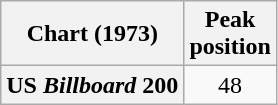<table class="wikitable sortable plainrowheaders">
<tr>
<th>Chart (1973)</th>
<th>Peak<br>position</th>
</tr>
<tr>
<th scope="row">US <em>Billboard</em> 200</th>
<td align="center">48</td>
</tr>
</table>
